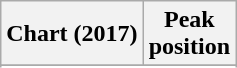<table class="wikitable sortable plainrowheaders">
<tr>
<th scope="col">Chart (2017)</th>
<th scope="col">Peak<br> position</th>
</tr>
<tr>
</tr>
<tr>
</tr>
</table>
